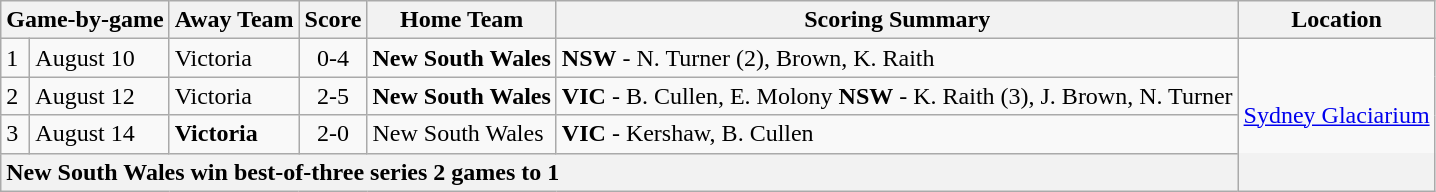<table class="wikitable">
<tr>
<th colspan=2>Game-by-game</th>
<th>Away Team</th>
<th>Score</th>
<th>Home Team</th>
<th>Scoring Summary</th>
<th>Location</th>
</tr>
<tr>
<td>1</td>
<td>August 10</td>
<td>Victoria</td>
<td align="center">0-4</td>
<td><strong>New South Wales</strong></td>
<td><strong>NSW</strong> - N. Turner (2), Brown, K. Raith</td>
<td rowspan="4"><a href='#'>Sydney Glaciarium</a></td>
</tr>
<tr>
<td>2</td>
<td>August 12</td>
<td>Victoria</td>
<td align="center">2-5</td>
<td><strong>New South Wales</strong></td>
<td><strong>VIC</strong> - B. Cullen, E. Molony  <strong>NSW</strong> - K. Raith (3), J. Brown, N. Turner</td>
</tr>
<tr>
<td>3</td>
<td>August 14</td>
<td><strong>Victoria</strong></td>
<td align="center">2-0</td>
<td>New South Wales</td>
<td><strong>VIC</strong> - Kershaw, B. Cullen</td>
</tr>
<tr>
<th colspan="7" style="text-align:left;">New South Wales win best-of-three series 2 games to 1</th>
</tr>
</table>
